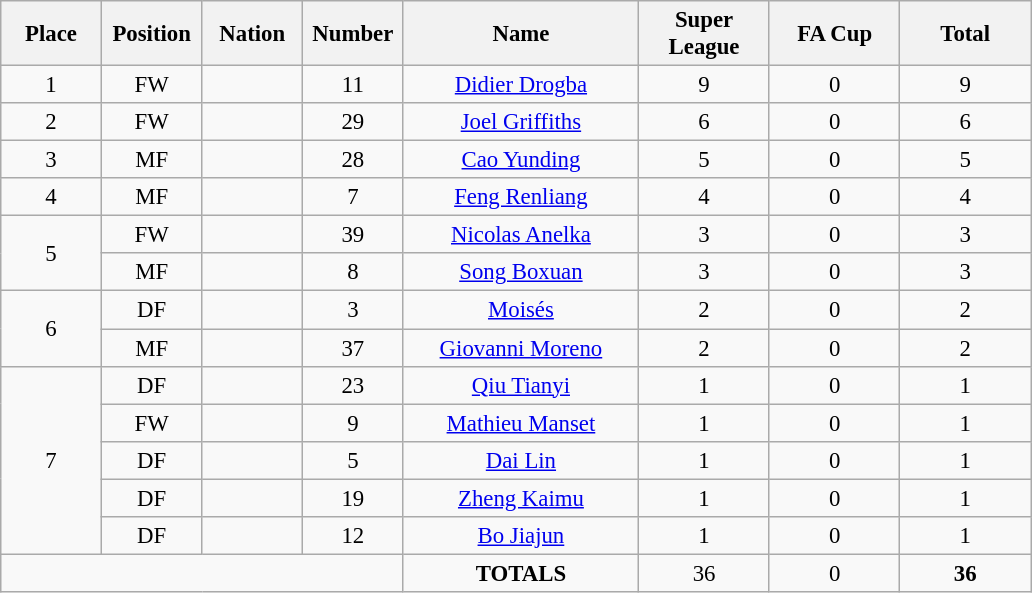<table class="wikitable" style="font-size: 95%; text-align: center;">
<tr>
<th width=60>Place</th>
<th width=60>Position</th>
<th width=60>Nation</th>
<th width=60>Number</th>
<th width=150>Name</th>
<th width=80>Super League</th>
<th width=80>FA Cup</th>
<th width=80>Total</th>
</tr>
<tr>
<td>1</td>
<td>FW</td>
<td></td>
<td>11</td>
<td><a href='#'>Didier Drogba</a></td>
<td>9</td>
<td>0</td>
<td>9</td>
</tr>
<tr>
<td>2</td>
<td>FW</td>
<td></td>
<td>29</td>
<td><a href='#'>Joel Griffiths</a></td>
<td>6</td>
<td>0</td>
<td>6</td>
</tr>
<tr>
<td>3</td>
<td>MF</td>
<td></td>
<td>28</td>
<td><a href='#'>Cao Yunding</a></td>
<td>5</td>
<td>0</td>
<td>5</td>
</tr>
<tr>
<td>4</td>
<td>MF</td>
<td></td>
<td>7</td>
<td><a href='#'>Feng Renliang</a></td>
<td>4</td>
<td>0</td>
<td>4</td>
</tr>
<tr>
<td rowspan="2">5</td>
<td>FW</td>
<td></td>
<td>39</td>
<td><a href='#'>Nicolas Anelka</a></td>
<td>3</td>
<td>0</td>
<td>3</td>
</tr>
<tr>
<td>MF</td>
<td></td>
<td>8</td>
<td><a href='#'>Song Boxuan</a></td>
<td>3</td>
<td>0</td>
<td>3</td>
</tr>
<tr>
<td rowspan="2">6</td>
<td>DF</td>
<td></td>
<td>3</td>
<td><a href='#'>Moisés</a></td>
<td>2</td>
<td>0</td>
<td>2</td>
</tr>
<tr>
<td>MF</td>
<td></td>
<td>37</td>
<td><a href='#'>Giovanni Moreno</a></td>
<td>2</td>
<td>0</td>
<td>2</td>
</tr>
<tr>
<td rowspan="5">7</td>
<td>DF</td>
<td></td>
<td>23</td>
<td><a href='#'>Qiu Tianyi</a></td>
<td>1</td>
<td>0</td>
<td>1</td>
</tr>
<tr>
<td>FW</td>
<td></td>
<td>9</td>
<td><a href='#'>Mathieu Manset</a></td>
<td>1</td>
<td>0</td>
<td>1</td>
</tr>
<tr>
<td>DF</td>
<td></td>
<td>5</td>
<td><a href='#'>Dai Lin</a></td>
<td>1</td>
<td>0</td>
<td>1</td>
</tr>
<tr>
<td>DF</td>
<td></td>
<td>19</td>
<td><a href='#'>Zheng Kaimu</a></td>
<td>1</td>
<td>0</td>
<td>1</td>
</tr>
<tr>
<td>DF</td>
<td></td>
<td>12</td>
<td><a href='#'>Bo Jiajun</a></td>
<td>1</td>
<td>0</td>
<td>1</td>
</tr>
<tr>
<td colspan="4"></td>
<td><strong>TOTALS</strong></td>
<td>36</td>
<td>0</td>
<td><strong>36</strong></td>
</tr>
</table>
